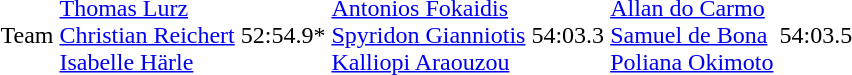<table>
<tr>
<td>Team<br></td>
<td><a href='#'>Thomas Lurz</a><br><a href='#'>Christian Reichert</a><br><a href='#'>Isabelle Härle</a><br><em></em></td>
<td>52:54.9*</td>
<td><a href='#'>Antonios Fokaidis</a><br><a href='#'>Spyridon Gianniotis</a><br><a href='#'>Kalliopi Araouzou</a><br><em></em></td>
<td>54:03.3</td>
<td><a href='#'>Allan do Carmo</a><br><a href='#'>Samuel de Bona</a><br><a href='#'>Poliana Okimoto</a><br><em></em></td>
<td>54:03.5</td>
</tr>
</table>
